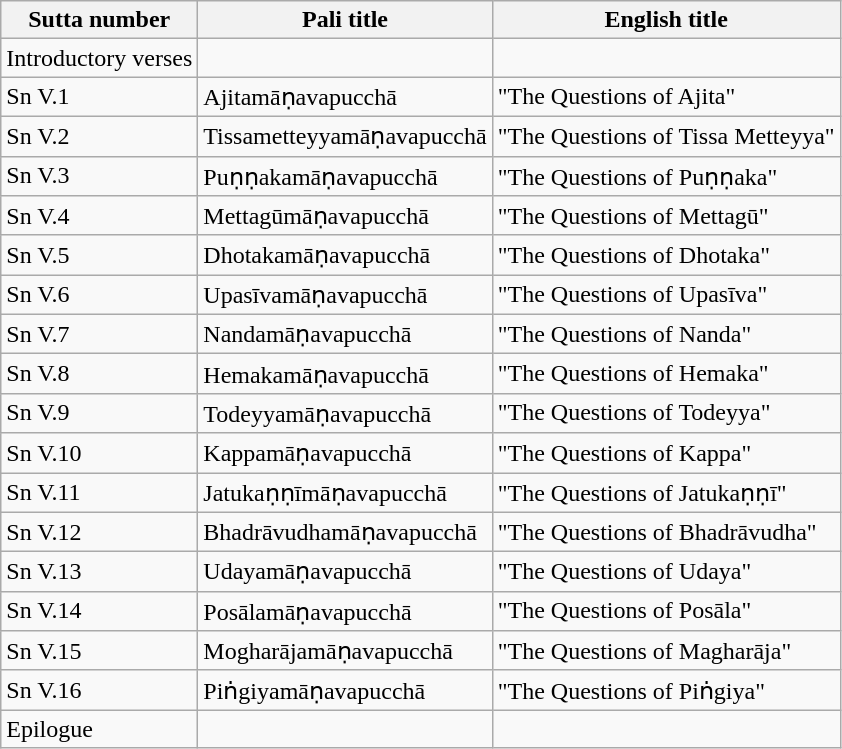<table class="wikitable">
<tr>
<th>Sutta number</th>
<th>Pali title</th>
<th>English title</th>
</tr>
<tr>
<td>Introductory verses</td>
<td></td>
<td></td>
</tr>
<tr>
<td>Sn V.1</td>
<td>Ajitamāṇavapucchā</td>
<td>"The Questions of Ajita"</td>
</tr>
<tr>
<td>Sn V.2</td>
<td>Tissametteyyamāṇavapucchā</td>
<td>"The Questions of Tissa Metteyya"</td>
</tr>
<tr>
<td>Sn V.3</td>
<td>Puṇṇakamāṇavapucchā</td>
<td>"The Questions of Puṇṇaka"</td>
</tr>
<tr>
<td>Sn V.4</td>
<td>Mettagūmāṇavapucchā</td>
<td>"The Questions of Mettagū"</td>
</tr>
<tr>
<td>Sn V.5</td>
<td>Dhotakamāṇavapucchā</td>
<td>"The Questions of Dhotaka"</td>
</tr>
<tr>
<td>Sn V.6</td>
<td>Upasīvamāṇavapucchā</td>
<td>"The Questions of Upasīva"</td>
</tr>
<tr>
<td>Sn V.7</td>
<td>Nandamāṇavapucchā</td>
<td>"The Questions of Nanda"</td>
</tr>
<tr>
<td>Sn V.8</td>
<td>Hemakamāṇavapucchā</td>
<td>"The Questions of Hemaka"</td>
</tr>
<tr>
<td>Sn V.9</td>
<td>Todeyyamāṇavapucchā</td>
<td>"The Questions of Todeyya"</td>
</tr>
<tr>
<td>Sn V.10</td>
<td>Kappamāṇavapucchā</td>
<td>"The Questions of Kappa"</td>
</tr>
<tr>
<td>Sn V.11</td>
<td>Jatukaṇṇīmāṇavapucchā</td>
<td>"The Questions of Jatukaṇṇī"</td>
</tr>
<tr>
<td>Sn V.12</td>
<td>Bhadrāvudhamāṇavapucchā</td>
<td>"The Questions of Bhadrāvudha"</td>
</tr>
<tr>
<td>Sn V.13</td>
<td>Udayamāṇavapucchā</td>
<td>"The Questions of Udaya"</td>
</tr>
<tr>
<td>Sn V.14</td>
<td>Posālamāṇavapucchā</td>
<td>"The Questions of Posāla"</td>
</tr>
<tr>
<td>Sn V.15</td>
<td>Mogharājamāṇavapucchā</td>
<td>"The Questions of Magharāja"</td>
</tr>
<tr>
<td>Sn V.16</td>
<td>Piṅgiyamāṇavapucchā</td>
<td>"The Questions of Piṅgiya"</td>
</tr>
<tr>
<td>Epilogue</td>
<td></td>
<td></td>
</tr>
</table>
